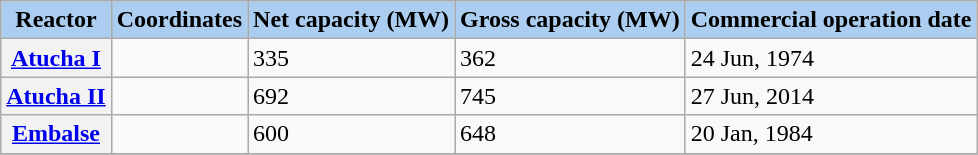<table class="wikitable sortable">
<tr>
<th style="background-color:#ABCDEF;">Reactor</th>
<th style="background-color:#ABCDEF;">Coordinates</th>
<th style="background-color:#ABCDEF;">Net capacity (MW)</th>
<th style="background-color:#ABCDEF;">Gross capacity (MW)</th>
<th style="background-color:#ABCDEF;">Commercial operation date</th>
</tr>
<tr>
<th><a href='#'>Atucha I</a></th>
<td></td>
<td>335</td>
<td>362</td>
<td>24 Jun, 1974</td>
</tr>
<tr>
<th><a href='#'>Atucha II</a></th>
<td></td>
<td>692</td>
<td>745</td>
<td>27 Jun, 2014</td>
</tr>
<tr>
<th><a href='#'>Embalse</a></th>
<td></td>
<td>600</td>
<td>648</td>
<td>20 Jan, 1984</td>
</tr>
<tr>
</tr>
</table>
